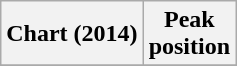<table class="wikitable plainrowheaders" style="text-align:center">
<tr>
<th scope="col">Chart (2014)</th>
<th scope="col">Peak<br>position</th>
</tr>
<tr>
</tr>
</table>
